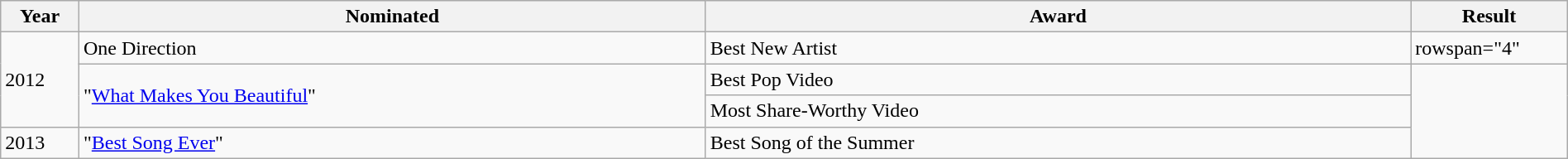<table class="wikitable" style="width:100%;">
<tr>
<th width=5%>Year</th>
<th style="width:40%;">Nominated</th>
<th style="width:45%;">Award</th>
<th style="width:10%;">Result</th>
</tr>
<tr>
<td rowspan="3">2012</td>
<td>One Direction</td>
<td>Best New Artist</td>
<td>rowspan="4" </td>
</tr>
<tr>
<td rowspan="2">"<a href='#'>What Makes You Beautiful</a>"</td>
<td>Best Pop Video</td>
</tr>
<tr>
<td>Most Share-Worthy Video</td>
</tr>
<tr>
<td>2013</td>
<td>"<a href='#'>Best Song Ever</a>"</td>
<td>Best Song of the Summer</td>
</tr>
</table>
